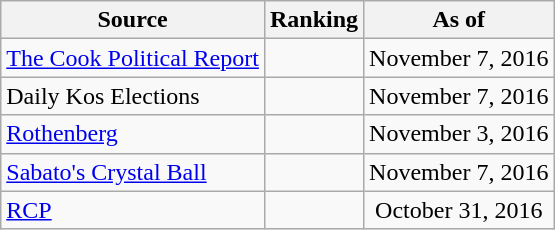<table class="wikitable" style="text-align:center">
<tr>
<th>Source</th>
<th>Ranking</th>
<th>As of</th>
</tr>
<tr>
<td align=left><a href='#'>The Cook Political Report</a></td>
<td></td>
<td>November 7, 2016</td>
</tr>
<tr>
<td align=left>Daily Kos Elections</td>
<td></td>
<td>November 7, 2016</td>
</tr>
<tr>
<td align=left><a href='#'>Rothenberg</a></td>
<td></td>
<td>November 3, 2016</td>
</tr>
<tr>
<td align=left><a href='#'>Sabato's Crystal Ball</a></td>
<td></td>
<td>November 7, 2016</td>
</tr>
<tr>
<td align="left"><a href='#'>RCP</a></td>
<td></td>
<td>October 31, 2016</td>
</tr>
</table>
